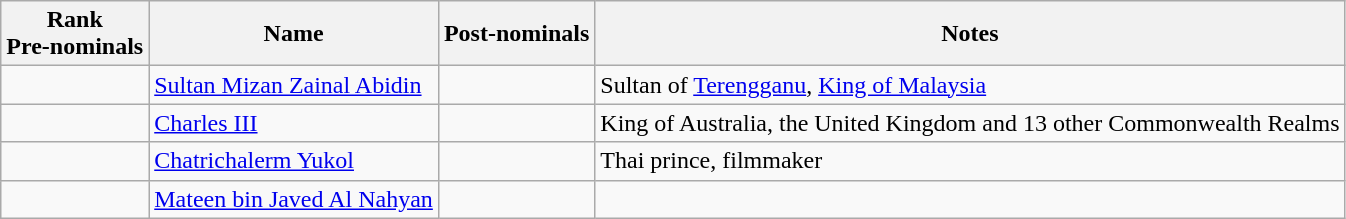<table class="wikitable sortable">
<tr>
<th>Rank<br>Pre-nominals</th>
<th>Name</th>
<th>Post-nominals</th>
<th>Notes</th>
</tr>
<tr>
<td></td>
<td><a href='#'>Sultan Mizan Zainal Abidin</a></td>
<td></td>
<td>Sultan of <a href='#'>Terengganu</a>, <a href='#'>King of Malaysia</a></td>
</tr>
<tr>
<td></td>
<td><a href='#'>Charles III</a></td>
<td></td>
<td>King of Australia, the United Kingdom and 13 other Commonwealth Realms</td>
</tr>
<tr>
<td></td>
<td><a href='#'>Chatrichalerm Yukol</a></td>
<td></td>
<td>Thai prince, filmmaker</td>
</tr>
<tr>
<td></td>
<td><a href='#'>Mateen bin Javed Al Nahyan</a></td>
<td></td>
<td></td>
</tr>
</table>
